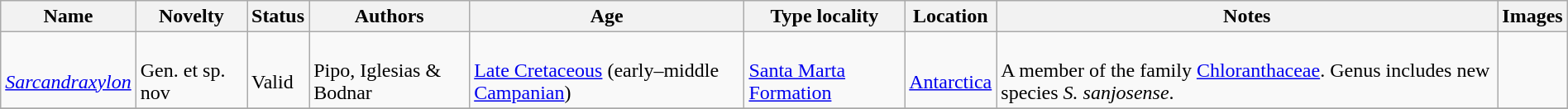<table class="wikitable sortable" align="center" width="100%">
<tr>
<th>Name</th>
<th>Novelty</th>
<th>Status</th>
<th>Authors</th>
<th>Age</th>
<th>Type locality</th>
<th>Location</th>
<th>Notes</th>
<th>Images</th>
</tr>
<tr>
<td><br><em><a href='#'>Sarcandraxylon</a></em></td>
<td><br>Gen. et sp. nov</td>
<td><br>Valid</td>
<td><br>Pipo, Iglesias & Bodnar</td>
<td><br><a href='#'>Late Cretaceous</a> (early–middle <a href='#'>Campanian</a>)</td>
<td><br><a href='#'>Santa Marta Formation</a></td>
<td><br><a href='#'>Antarctica</a></td>
<td><br>A member of the family <a href='#'>Chloranthaceae</a>. Genus includes new species <em>S. sanjosense</em>.</td>
<td></td>
</tr>
<tr>
</tr>
</table>
